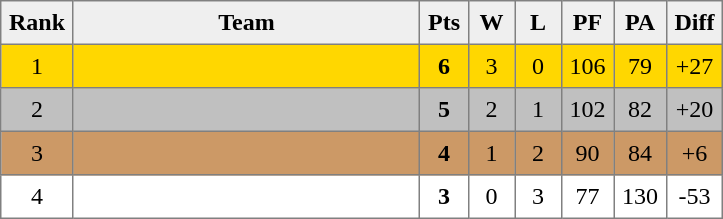<table style=border-collapse:collapse border=1 cellspacing=0 cellpadding=5>
<tr align=center bgcolor=#efefef>
<th width=20>Rank</th>
<th width=220>Team</th>
<th width=20>Pts</th>
<th width=20>W</th>
<th width=20>L</th>
<th width=20>PF</th>
<th width=20>PA</th>
<th width=20>Diff</th>
</tr>
<tr align=center bgcolor=gold>
<td>1</td>
<td align=left></td>
<td><strong>6</strong></td>
<td>3</td>
<td>0</td>
<td>106</td>
<td>79</td>
<td>+27</td>
</tr>
<tr align=center bgcolor=silver>
<td>2</td>
<td align=left></td>
<td><strong>5</strong></td>
<td>2</td>
<td>1</td>
<td>102</td>
<td>82</td>
<td>+20</td>
</tr>
<tr align=center bgcolor=cc9966>
<td>3</td>
<td align=left></td>
<td><strong>4</strong></td>
<td>1</td>
<td>2</td>
<td>90</td>
<td>84</td>
<td>+6</td>
</tr>
<tr align=center>
<td>4</td>
<td align=left></td>
<td><strong>3</strong></td>
<td>0</td>
<td>3</td>
<td>77</td>
<td>130</td>
<td>-53</td>
</tr>
</table>
